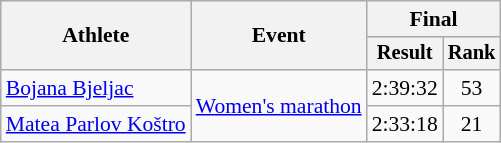<table class="wikitable" style="font-size:90%">
<tr>
<th rowspan="2">Athlete</th>
<th rowspan="2">Event</th>
<th colspan="2">Final</th>
</tr>
<tr style="font-size:95%">
<th>Result</th>
<th>Rank</th>
</tr>
<tr align=center>
<td align=left><a href='#'>Bojana Bjeljac</a></td>
<td align=left rowspan=2><a href='#'>Women's marathon</a></td>
<td>2:39:32</td>
<td>53</td>
</tr>
<tr align=center>
<td align=left><a href='#'>Matea Parlov Koštro</a></td>
<td>2:33:18</td>
<td>21</td>
</tr>
</table>
